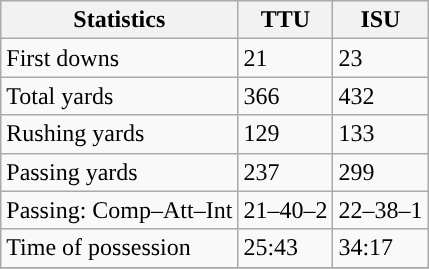<table class="wikitable" style="float: left;">
<tr>
<th>Statistics</th>
<th>TTU</th>
<th>ISU</th>
</tr>
<tr>
<td>First downs</td>
<td>21</td>
<td>23</td>
</tr>
<tr>
<td>Total yards</td>
<td>366</td>
<td>432</td>
</tr>
<tr>
<td>Rushing yards</td>
<td>129</td>
<td>133</td>
</tr>
<tr>
<td>Passing yards</td>
<td>237</td>
<td>299</td>
</tr>
<tr>
<td>Passing: Comp–Att–Int</td>
<td>21–40–2</td>
<td>22–38–1</td>
</tr>
<tr>
<td>Time of possession</td>
<td>25:43</td>
<td>34:17</td>
</tr>
<tr>
</tr>
</table>
